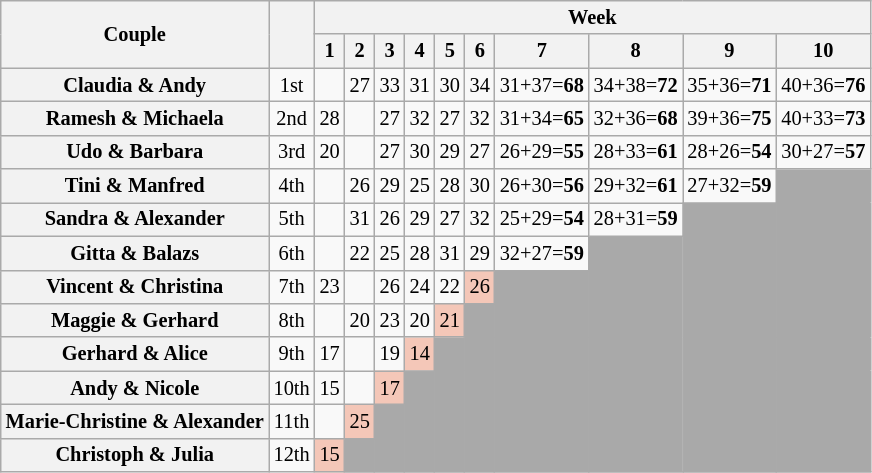<table class="wikitable sortable" style="text-align:center; font-size:85%">
<tr>
<th rowspan="2" scope="col" style="text-align:center; ">Couple</th>
<th rowspan="2" scope="col" style="text-align:center; "></th>
<th colspan="10">Week</th>
</tr>
<tr>
<th>1</th>
<th>2</th>
<th>3</th>
<th>4</th>
<th>5</th>
<th>6</th>
<th>7</th>
<th>8</th>
<th>9</th>
<th>10</th>
</tr>
<tr>
<th scope="row">Claudia & Andy</th>
<td>1st</td>
<td></td>
<td>27</td>
<td>33</td>
<td>31</td>
<td>30</td>
<td>34</td>
<td>31+37=<strong>68</strong></td>
<td>34+38=<strong>72</strong></td>
<td>35+36=<strong>71</strong></td>
<td>40+36=<strong>76</strong></td>
</tr>
<tr>
<th scope="row">Ramesh & Michaela</th>
<td>2nd</td>
<td>28</td>
<td></td>
<td>27</td>
<td>32</td>
<td>27</td>
<td>32</td>
<td>31+34=<strong>65</strong></td>
<td>32+36=<strong>68</strong></td>
<td>39+36=<strong>75</strong></td>
<td>40+33=<strong>73</strong></td>
</tr>
<tr>
<th scope="row">Udo & Barbara</th>
<td>3rd</td>
<td>20</td>
<td></td>
<td>27</td>
<td>30</td>
<td>29</td>
<td>27</td>
<td>26+29=<strong>55</strong></td>
<td>28+33=<strong>61</strong></td>
<td>28+26=<strong>54</strong></td>
<td>30+27=<strong>57</strong></td>
</tr>
<tr>
<th scope="row">Tini & Manfred</th>
<td>4th</td>
<td></td>
<td>26</td>
<td>29</td>
<td>25</td>
<td>28</td>
<td>30</td>
<td>26+30=<strong>56</strong></td>
<td>29+32=<strong>61</strong></td>
<td>27+32=<strong>59</strong></td>
<td rowspan="9" bgcolor="darkgray"></td>
</tr>
<tr>
<th scope="row">Sandra & Alexander</th>
<td>5th</td>
<td></td>
<td>31</td>
<td>26</td>
<td>29</td>
<td>27</td>
<td>32</td>
<td>25+29=<strong>54</strong></td>
<td>28+31=<strong>59</strong></td>
<td rowspan="8" bgcolor="darkgray"></td>
</tr>
<tr>
<th scope="row">Gitta & Balazs</th>
<td>6th</td>
<td></td>
<td>22</td>
<td>25</td>
<td>28</td>
<td>31</td>
<td>29</td>
<td>32+27=<strong>59</strong></td>
<td rowspan="7" bgcolor="darkgray"></td>
</tr>
<tr>
<th scope="row">Vincent & Christina</th>
<td>7th</td>
<td>23</td>
<td></td>
<td>26</td>
<td>24</td>
<td>22</td>
<td bgcolor="f4c7b8">26</td>
<td rowspan="6" bgcolor="darkgray"></td>
</tr>
<tr>
<th scope="row">Maggie & Gerhard</th>
<td>8th</td>
<td></td>
<td>20</td>
<td>23</td>
<td>20</td>
<td bgcolor="f4c7b8">21</td>
<td rowspan="5" bgcolor="darkgray"></td>
</tr>
<tr>
<th scope="row">Gerhard & Alice</th>
<td>9th</td>
<td>17</td>
<td></td>
<td>19</td>
<td bgcolor="f4c7b8">14</td>
<td rowspan="4" bgcolor="darkgray"></td>
</tr>
<tr>
<th scope="row">Andy & Nicole</th>
<td>10th</td>
<td>15</td>
<td></td>
<td bgcolor="f4c7b8">17</td>
<td rowspan="3" bgcolor="darkgray"></td>
</tr>
<tr>
<th scope="row">Marie-Christine & Alexander</th>
<td>11th</td>
<td></td>
<td bgcolor="f4c7b8">25</td>
<td rowspan="2" bgcolor="darkgray"></td>
</tr>
<tr>
<th scope="row">Christoph & Julia</th>
<td>12th</td>
<td bgcolor="f4c7b8">15</td>
<td bgcolor="darkgray"></td>
</tr>
</table>
